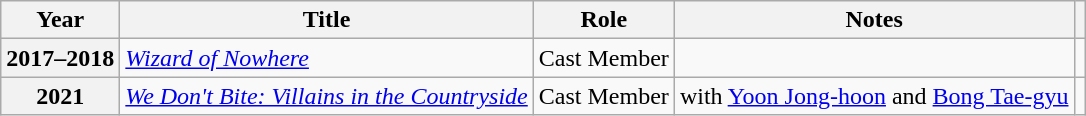<table class="wikitable plainrowheaders sortable">
<tr>
<th scope="col">Year</th>
<th scope="col">Title</th>
<th scope="col">Role</th>
<th scope="col">Notes</th>
<th scope="col" class="unsortable"></th>
</tr>
<tr>
<th scope="row">2017–2018</th>
<td><em><a href='#'>Wizard of Nowhere</a></em></td>
<td>Cast Member</td>
<td></td>
<td style="text-align:center"></td>
</tr>
<tr>
<th scope="row">2021</th>
<td><em><a href='#'>We Don't Bite: Villains in the Countryside</a></em></td>
<td>Cast Member</td>
<td>with <a href='#'>Yoon Jong-hoon</a> and <a href='#'>Bong Tae-gyu</a></td>
<td style="text-align:center"></td>
</tr>
</table>
